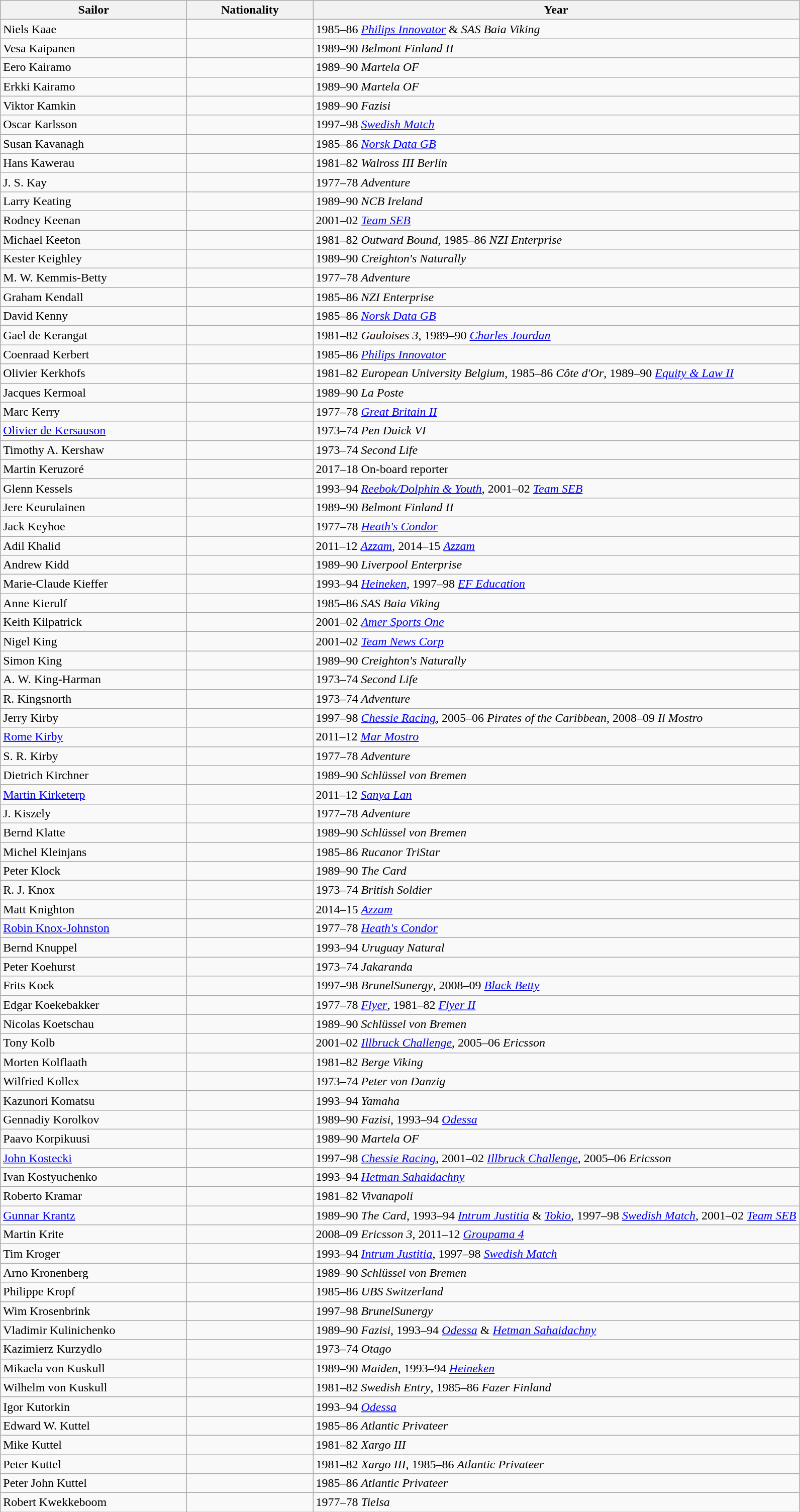<table class=wikitable>
<tr>
<th style="width:15em">Sailor</th>
<th style="width:10em">Nationality</th>
<th>Year</th>
</tr>
<tr>
<td>Niels Kaae</td>
<td></td>
<td>1985–86 <em><a href='#'>Philips Innovator</a></em> & <em>SAS Baia Viking</em></td>
</tr>
<tr>
<td>Vesa Kaipanen</td>
<td></td>
<td>1989–90 <em>Belmont Finland II</em></td>
</tr>
<tr>
<td>Eero Kairamo</td>
<td></td>
<td>1989–90 <em>Martela OF</em></td>
</tr>
<tr>
<td>Erkki Kairamo</td>
<td></td>
<td>1989–90 <em>Martela OF</em></td>
</tr>
<tr>
<td>Viktor Kamkin</td>
<td></td>
<td>1989–90 <em>Fazisi</em></td>
</tr>
<tr>
<td>Oscar Karlsson</td>
<td></td>
<td>1997–98 <em><a href='#'>Swedish Match</a></em></td>
</tr>
<tr>
<td>Susan Kavanagh</td>
<td></td>
<td>1985–86 <em><a href='#'>Norsk Data GB</a></em></td>
</tr>
<tr>
<td>Hans Kawerau</td>
<td></td>
<td>1981–82 <em>Walross III Berlin</em></td>
</tr>
<tr>
<td>J. S. Kay</td>
<td></td>
<td>1977–78 <em>Adventure</em></td>
</tr>
<tr>
<td>Larry Keating</td>
<td></td>
<td>1989–90 <em>NCB Ireland</em></td>
</tr>
<tr>
<td>Rodney Keenan</td>
<td></td>
<td>2001–02 <em><a href='#'>Team SEB</a></em></td>
</tr>
<tr>
<td>Michael Keeton</td>
<td></td>
<td>1981–82 <em>Outward Bound</em>, 1985–86 <em>NZI Enterprise</em></td>
</tr>
<tr>
<td>Kester Keighley</td>
<td></td>
<td>1989–90 <em>Creighton's Naturally</em></td>
</tr>
<tr>
<td>M. W. Kemmis-Betty</td>
<td></td>
<td>1977–78 <em>Adventure</em></td>
</tr>
<tr>
<td>Graham Kendall</td>
<td></td>
<td>1985–86 <em>NZI Enterprise</em></td>
</tr>
<tr>
<td>David Kenny</td>
<td></td>
<td>1985–86 <em><a href='#'>Norsk Data GB</a></em></td>
</tr>
<tr>
<td>Gael de Kerangat</td>
<td></td>
<td>1981–82 <em>Gauloises 3</em>, 1989–90 <em><a href='#'>Charles Jourdan</a></em></td>
</tr>
<tr>
<td>Coenraad Kerbert</td>
<td></td>
<td>1985–86 <em><a href='#'>Philips Innovator</a></em></td>
</tr>
<tr>
<td>Olivier Kerkhofs</td>
<td></td>
<td>1981–82 <em>European University Belgium</em>, 1985–86 <em>Côte d'Or</em>, 1989–90 <em><a href='#'>Equity & Law II</a></em></td>
</tr>
<tr>
<td>Jacques Kermoal</td>
<td></td>
<td>1989–90 <em>La Poste</em></td>
</tr>
<tr>
<td>Marc Kerry</td>
<td></td>
<td>1977–78 <em><a href='#'>Great Britain II</a></em></td>
</tr>
<tr>
<td><a href='#'>Olivier de Kersauson</a></td>
<td></td>
<td>1973–74 <em>Pen Duick VI</em></td>
</tr>
<tr>
<td>Timothy A. Kershaw</td>
<td></td>
<td>1973–74 <em>Second Life</em></td>
</tr>
<tr>
<td>Martin Keruzoré</td>
<td></td>
<td>2017–18 On-board reporter</td>
</tr>
<tr>
<td>Glenn Kessels</td>
<td></td>
<td>1993–94 <em><a href='#'>Reebok/Dolphin & Youth</a></em>, 2001–02 <em><a href='#'>Team SEB</a></em></td>
</tr>
<tr>
<td>Jere Keurulainen</td>
<td></td>
<td>1989–90 <em>Belmont Finland II</em></td>
</tr>
<tr>
<td>Jack Keyhoe</td>
<td></td>
<td>1977–78 <em><a href='#'>Heath's Condor</a></em></td>
</tr>
<tr>
<td>Adil Khalid</td>
<td></td>
<td>2011–12 <em><a href='#'>Azzam</a></em>, 2014–15 <em><a href='#'>Azzam</a></em></td>
</tr>
<tr>
<td>Andrew Kidd</td>
<td></td>
<td>1989–90 <em>Liverpool Enterprise</em></td>
</tr>
<tr>
<td>Marie-Claude Kieffer</td>
<td></td>
<td>1993–94 <em><a href='#'>Heineken</a></em>, 1997–98 <em><a href='#'>EF Education</a></em></td>
</tr>
<tr>
<td>Anne Kierulf</td>
<td></td>
<td>1985–86 <em>SAS Baia Viking</em></td>
</tr>
<tr>
<td>Keith Kilpatrick</td>
<td></td>
<td>2001–02 <em><a href='#'>Amer Sports One</a></em></td>
</tr>
<tr>
<td>Nigel King</td>
<td></td>
<td>2001–02 <em><a href='#'>Team News Corp</a></em></td>
</tr>
<tr>
<td>Simon King</td>
<td></td>
<td>1989–90 <em>Creighton's Naturally</em></td>
</tr>
<tr>
<td>A. W. King-Harman</td>
<td></td>
<td>1973–74 <em>Second Life</em></td>
</tr>
<tr>
<td>R. Kingsnorth</td>
<td></td>
<td>1973–74 <em>Adventure</em></td>
</tr>
<tr>
<td>Jerry Kirby</td>
<td></td>
<td>1997–98 <em><a href='#'>Chessie Racing</a></em>, 2005–06 <em>Pirates of the Caribbean</em>, 2008–09 <em>Il Mostro</em></td>
</tr>
<tr>
<td><a href='#'>Rome Kirby</a></td>
<td></td>
<td>2011–12 <em><a href='#'>Mar Mostro</a></em></td>
</tr>
<tr>
<td>S. R. Kirby</td>
<td></td>
<td>1977–78 <em>Adventure</em></td>
</tr>
<tr>
<td>Dietrich Kirchner</td>
<td></td>
<td>1989–90 <em>Schlüssel von Bremen</em></td>
</tr>
<tr>
<td><a href='#'>Martin Kirketerp</a></td>
<td></td>
<td>2011–12 <em><a href='#'>Sanya Lan</a></em></td>
</tr>
<tr>
<td>J. Kiszely</td>
<td></td>
<td>1977–78 <em>Adventure</em></td>
</tr>
<tr>
<td>Bernd Klatte</td>
<td></td>
<td>1989–90 <em>Schlüssel von Bremen</em></td>
</tr>
<tr>
<td>Michel Kleinjans</td>
<td></td>
<td>1985–86 <em>Rucanor TriStar</em></td>
</tr>
<tr>
<td>Peter Klock</td>
<td></td>
<td>1989–90 <em>The Card</em></td>
</tr>
<tr>
<td>R. J. Knox</td>
<td></td>
<td>1973–74 <em>British Soldier</em></td>
</tr>
<tr>
<td>Matt Knighton</td>
<td></td>
<td>2014–15 <em><a href='#'>Azzam</a></em></td>
</tr>
<tr>
<td><a href='#'>Robin Knox-Johnston</a></td>
<td></td>
<td>1977–78 <em><a href='#'>Heath's Condor</a></em></td>
</tr>
<tr>
<td>Bernd Knuppel</td>
<td></td>
<td>1993–94 <em>Uruguay Natural</em></td>
</tr>
<tr>
<td>Peter Koehurst</td>
<td></td>
<td>1973–74 <em>Jakaranda</em></td>
</tr>
<tr>
<td>Frits Koek</td>
<td></td>
<td>1997–98 <em>BrunelSunergy</em>, 2008–09 <em><a href='#'>Black Betty</a></em></td>
</tr>
<tr>
<td>Edgar Koekebakker</td>
<td></td>
<td>1977–78 <em><a href='#'>Flyer</a></em>, 1981–82 <em><a href='#'>Flyer II</a></em></td>
</tr>
<tr>
<td>Nicolas Koetschau</td>
<td></td>
<td>1989–90 <em>Schlüssel von Bremen</em></td>
</tr>
<tr>
<td>Tony Kolb</td>
<td></td>
<td>2001–02 <em><a href='#'>Illbruck Challenge</a></em>, 2005–06 <em>Ericsson</em></td>
</tr>
<tr>
<td>Morten Kolflaath</td>
<td></td>
<td>1981–82 <em>Berge Viking</em></td>
</tr>
<tr>
<td>Wilfried Kollex</td>
<td></td>
<td>1973–74 <em>Peter von Danzig</em></td>
</tr>
<tr>
<td>Kazunori Komatsu</td>
<td></td>
<td>1993–94 <em>Yamaha</em></td>
</tr>
<tr>
<td>Gennadiy Korolkov</td>
<td></td>
<td>1989–90 <em>Fazisi</em>, 1993–94 <em><a href='#'>Odessa</a></em></td>
</tr>
<tr>
<td>Paavo Korpikuusi</td>
<td></td>
<td>1989–90 <em>Martela OF</em></td>
</tr>
<tr>
<td><a href='#'>John Kostecki</a></td>
<td></td>
<td>1997–98 <em><a href='#'>Chessie Racing</a></em>, 2001–02 <em><a href='#'>Illbruck Challenge</a></em>, 2005–06 <em>Ericsson</em></td>
</tr>
<tr>
<td>Ivan Kostyuchenko</td>
<td></td>
<td>1993–94 <em><a href='#'>Hetman Sahaidachny</a></em></td>
</tr>
<tr>
<td>Roberto Kramar</td>
<td></td>
<td>1981–82 <em>Vivanapoli</em></td>
</tr>
<tr>
<td><a href='#'>Gunnar Krantz</a></td>
<td></td>
<td>1989–90 <em>The Card</em>, 1993–94 <em><a href='#'>Intrum Justitia</a></em> & <em><a href='#'>Tokio</a></em>, 1997–98 <em><a href='#'>Swedish Match</a></em>, 2001–02 <em><a href='#'>Team SEB</a></em></td>
</tr>
<tr>
<td>Martin Krite</td>
<td></td>
<td>2008–09 <em>Ericsson 3</em>, 2011–12 <em><a href='#'>Groupama 4</a></em></td>
</tr>
<tr>
<td>Tim Kroger</td>
<td></td>
<td>1993–94 <em><a href='#'>Intrum Justitia</a></em>, 1997–98 <em><a href='#'>Swedish Match</a></em></td>
</tr>
<tr>
<td>Arno Kronenberg</td>
<td></td>
<td>1989–90 <em>Schlüssel von Bremen</em></td>
</tr>
<tr>
<td>Philippe Kropf</td>
<td></td>
<td>1985–86 <em>UBS Switzerland</em></td>
</tr>
<tr>
<td>Wim Krosenbrink</td>
<td></td>
<td>1997–98 <em>BrunelSunergy</em></td>
</tr>
<tr>
<td>Vladimir Kulinichenko</td>
<td></td>
<td>1989–90 <em>Fazisi</em>, 1993–94 <em><a href='#'>Odessa</a></em> & <em><a href='#'>Hetman Sahaidachny</a></em></td>
</tr>
<tr>
<td>Kazimierz Kurzydlo</td>
<td></td>
<td>1973–74 <em>Otago</em></td>
</tr>
<tr>
<td>Mikaela von Kuskull</td>
<td></td>
<td>1989–90 <em>Maiden</em>, 1993–94 <em><a href='#'>Heineken</a></em></td>
</tr>
<tr>
<td>Wilhelm von Kuskull</td>
<td></td>
<td>1981–82 <em>Swedish Entry</em>, 1985–86 <em>Fazer Finland</em></td>
</tr>
<tr>
<td>Igor Kutorkin</td>
<td></td>
<td>1993–94 <em><a href='#'>Odessa</a></em></td>
</tr>
<tr>
<td>Edward W. Kuttel</td>
<td></td>
<td>1985–86 <em>Atlantic Privateer</em></td>
</tr>
<tr>
<td>Mike Kuttel</td>
<td></td>
<td>1981–82 <em>Xargo III</em></td>
</tr>
<tr>
<td>Peter Kuttel</td>
<td></td>
<td>1981–82 <em>Xargo III</em>, 1985–86 <em>Atlantic Privateer</em></td>
</tr>
<tr>
<td>Peter John Kuttel</td>
<td></td>
<td>1985–86 <em>Atlantic Privateer</em></td>
</tr>
<tr>
<td>Robert Kwekkeboom</td>
<td></td>
<td>1977–78 <em>Tielsa</em></td>
</tr>
</table>
